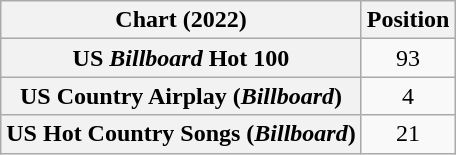<table class="wikitable sortable plainrowheaders" style="text-align:center">
<tr>
<th>Chart (2022)</th>
<th>Position</th>
</tr>
<tr>
<th scope="row">US <em>Billboard</em> Hot 100</th>
<td>93</td>
</tr>
<tr>
<th scope="row">US Country Airplay (<em>Billboard</em>)</th>
<td>4</td>
</tr>
<tr>
<th scope="row">US Hot Country Songs (<em>Billboard</em>)</th>
<td>21</td>
</tr>
</table>
